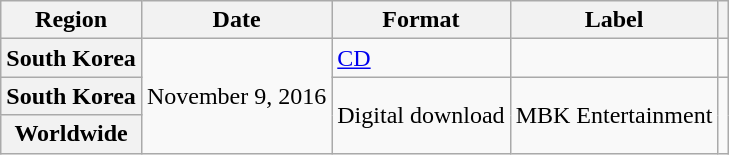<table class="wikitable plainrowheaders">
<tr>
<th>Region</th>
<th>Date</th>
<th>Format</th>
<th>Label</th>
<th></th>
</tr>
<tr>
<th scope="row">South Korea</th>
<td rowspan="3">November 9, 2016</td>
<td><a href='#'>CD</a></td>
<td></td>
<td align="center"></td>
</tr>
<tr>
<th scope="row">South Korea</th>
<td rowspan="2">Digital download</td>
<td rowspan="2">MBK Entertainment</td>
<td rowspan="2"></td>
</tr>
<tr>
<th scope="row">Worldwide</th>
</tr>
</table>
